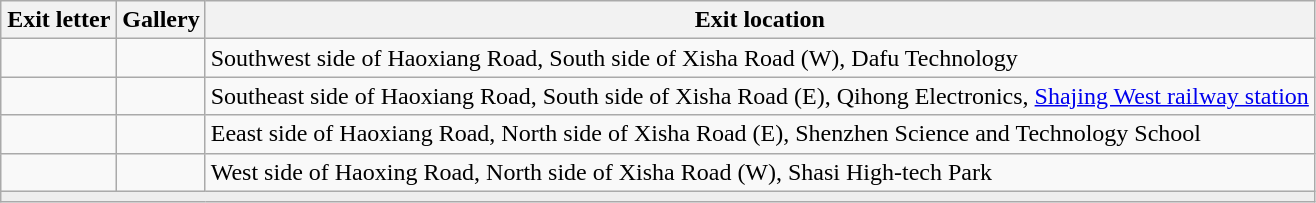<table class="wikitable">
<tr>
<th style="width:70px">Exit letter</th>
<th>Gallery</th>
<th>Exit location</th>
</tr>
<tr>
<td align="left"></td>
<td></td>
<td>Southwest side of Haoxiang Road, South side of Xisha Road (W), Dafu Technology</td>
</tr>
<tr>
<td align="left"></td>
<td></td>
<td>Southeast side of Haoxiang Road, South side of Xisha Road (E), Qihong Electronics,  <a href='#'>Shajing West railway station</a></td>
</tr>
<tr>
<td align="left"></td>
<td></td>
<td>Eeast side of Haoxiang Road, North side of Xisha Road (E), Shenzhen Science and Technology School</td>
</tr>
<tr>
<td align="left"></td>
<td></td>
<td>West side of Haoxing Road, North side of Xisha Road (W), Shasi High-tech Park</td>
</tr>
<tr>
<td colspan="3" bgcolor="#EEEEEE"></td>
</tr>
</table>
